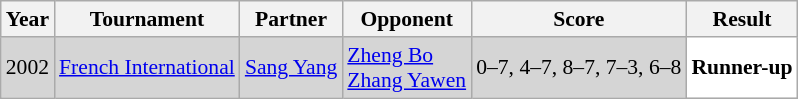<table class="sortable wikitable" style="font-size: 90%;">
<tr>
<th>Year</th>
<th>Tournament</th>
<th>Partner</th>
<th>Opponent</th>
<th>Score</th>
<th>Result</th>
</tr>
<tr style="background:#D5D5D5">
<td align="center">2002</td>
<td align="left"><a href='#'>French International</a></td>
<td align="left"> <a href='#'>Sang Yang</a></td>
<td align="left"> <a href='#'>Zheng Bo</a> <br>  <a href='#'>Zhang Yawen</a></td>
<td align="left">0–7, 4–7, 8–7, 7–3, 6–8</td>
<td style="text-align:left; background:white"> <strong>Runner-up</strong></td>
</tr>
</table>
